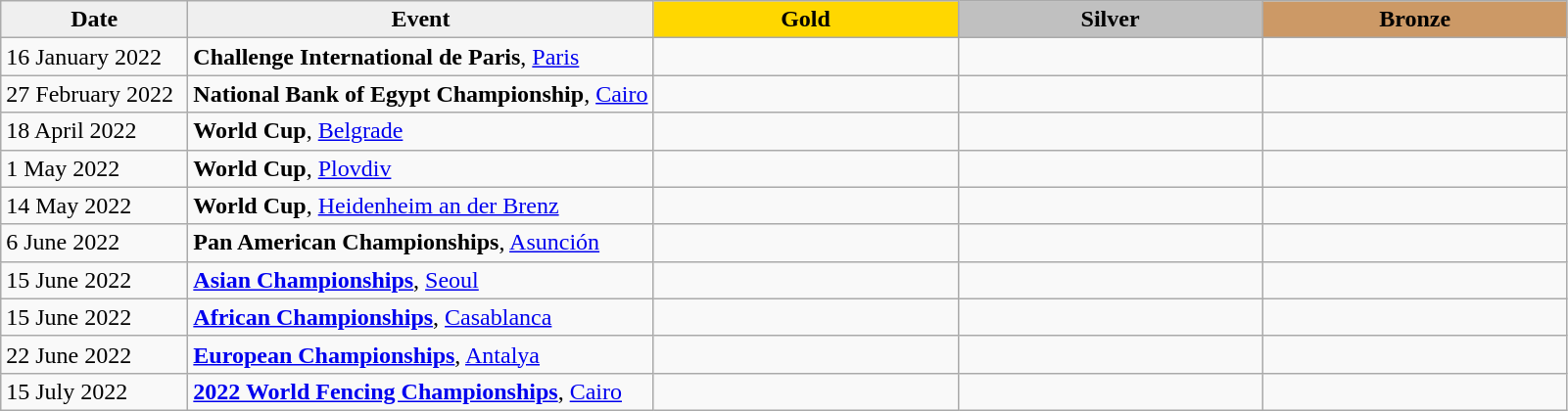<table class="wikitable plainrowheaders" border="1" style="font-size:100%">
<tr align=center>
<th scope=col style="width:120px; background: #efefef;">Date</th>
<th scope=col style="background: #efefef;">Event</th>
<th scope=col colspan=1 style="width:200px; background: gold;">Gold</th>
<th scope=col colspan=1 style="width:200px; background: silver;">Silver</th>
<th scope=col colspan=1 style="width:200px; background: #cc9966;">Bronze</th>
</tr>
<tr>
<td>16 January 2022</td>
<td><strong>Challenge International de Paris</strong>, <a href='#'>Paris</a></td>
<td></td>
<td></td>
<td></td>
</tr>
<tr>
<td>27 February 2022</td>
<td><strong>National Bank of Egypt Championship</strong>, <a href='#'>Cairo</a></td>
<td></td>
<td></td>
<td></td>
</tr>
<tr>
<td>18 April 2022</td>
<td><strong>World Cup</strong>, <a href='#'>Belgrade</a></td>
<td></td>
<td></td>
<td></td>
</tr>
<tr>
<td>1 May 2022</td>
<td><strong>World Cup</strong>, <a href='#'>Plovdiv</a></td>
<td></td>
<td></td>
<td></td>
</tr>
<tr>
<td>14 May 2022</td>
<td><strong>World Cup</strong>, <a href='#'>Heidenheim an der Brenz</a></td>
<td></td>
<td></td>
<td></td>
</tr>
<tr>
<td>6 June 2022</td>
<td><strong>Pan American Championships</strong>, <a href='#'>Asunción</a></td>
<td></td>
<td></td>
<td></td>
</tr>
<tr>
<td>15 June 2022</td>
<td><strong><a href='#'>Asian Championships</a></strong>, <a href='#'>Seoul</a></td>
<td></td>
<td></td>
<td><br></td>
</tr>
<tr>
<td>15 June 2022</td>
<td><strong><a href='#'>African Championships</a></strong>, <a href='#'>Casablanca</a></td>
<td></td>
<td></td>
<td></td>
</tr>
<tr>
<td>22 June 2022</td>
<td><strong><a href='#'>European Championships</a></strong>, <a href='#'>Antalya</a></td>
<td></td>
<td></td>
<td></td>
</tr>
<tr>
<td>15 July 2022</td>
<td><strong><a href='#'>2022 World Fencing Championships</a></strong>, <a href='#'>Cairo</a></td>
<td></td>
<td></td>
<td></td>
</tr>
</table>
